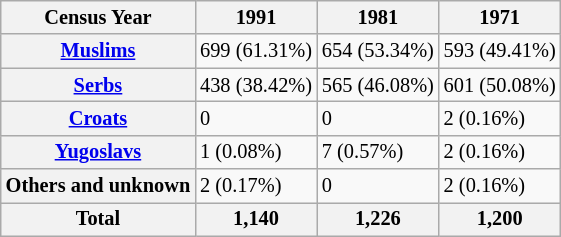<table class="wikitable" style="font-size: 85%;">
<tr>
<th>Census Year</th>
<th>1991</th>
<th>1981</th>
<th>1971</th>
</tr>
<tr>
<th><a href='#'>Muslims</a></th>
<td>699 (61.31%)</td>
<td>654 (53.34%)</td>
<td>593 (49.41%)</td>
</tr>
<tr>
<th><a href='#'>Serbs</a></th>
<td>438 (38.42%)</td>
<td>565 (46.08%)</td>
<td>601 (50.08%)</td>
</tr>
<tr>
<th><a href='#'>Croats</a></th>
<td>0</td>
<td>0</td>
<td>2 (0.16%)</td>
</tr>
<tr>
<th><a href='#'>Yugoslavs</a></th>
<td>1 (0.08%)</td>
<td>7 (0.57%)</td>
<td>2 (0.16%)</td>
</tr>
<tr>
<th>Others and unknown</th>
<td>2 (0.17%)</td>
<td>0</td>
<td>2 (0.16%)</td>
</tr>
<tr>
<th style="background:style=;"background-color:#F5DEB3;">Total</th>
<th>1,140</th>
<th>1,226</th>
<th>1,200</th>
</tr>
</table>
